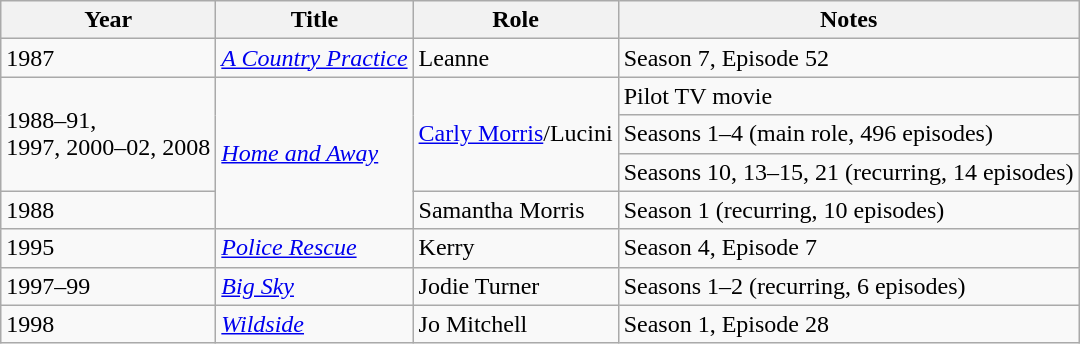<table class="wikitable">
<tr>
<th>Year</th>
<th>Title</th>
<th>Role</th>
<th>Notes</th>
</tr>
<tr>
<td>1987</td>
<td><em><a href='#'>A Country Practice</a></em></td>
<td>Leanne</td>
<td>Season 7, Episode 52</td>
</tr>
<tr>
<td rowspan="3">1988–91,<br>1997, 2000–02, 2008</td>
<td rowspan="4"><em><a href='#'>Home and Away</a></em></td>
<td rowspan="3"><a href='#'>Carly Morris</a>/Lucini</td>
<td>Pilot TV movie</td>
</tr>
<tr>
<td>Seasons 1–4 (main role, 496 episodes)</td>
</tr>
<tr>
<td>Seasons 10, 13–15, 21 (recurring, 14 episodes)</td>
</tr>
<tr>
<td>1988</td>
<td>Samantha Morris</td>
<td>Season 1 (recurring, 10 episodes)</td>
</tr>
<tr>
<td>1995</td>
<td><em><a href='#'>Police Rescue</a></em></td>
<td>Kerry</td>
<td>Season 4, Episode 7</td>
</tr>
<tr>
<td>1997–99</td>
<td><em><a href='#'>Big Sky</a></em></td>
<td>Jodie Turner</td>
<td>Seasons 1–2 (recurring, 6 episodes)</td>
</tr>
<tr>
<td>1998</td>
<td><em><a href='#'>Wildside</a></em></td>
<td>Jo Mitchell</td>
<td>Season 1, Episode 28</td>
</tr>
</table>
